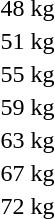<table>
<tr>
<td rowspan=2>48 kg</td>
<td rowspan=2></td>
<td rowspan=2></td>
<td></td>
</tr>
<tr>
<td></td>
</tr>
<tr>
<td rowspan=2>51 kg</td>
<td rowspan=2></td>
<td rowspan=2></td>
<td></td>
</tr>
<tr>
<td></td>
</tr>
<tr>
<td rowspan=2>55 kg</td>
<td rowspan=2></td>
<td rowspan=2></td>
<td></td>
</tr>
<tr>
<td></td>
</tr>
<tr>
<td rowspan=2>59 kg</td>
<td rowspan=2></td>
<td rowspan=2></td>
<td></td>
</tr>
<tr>
<td></td>
</tr>
<tr>
<td rowspan=2>63 kg</td>
<td rowspan=2></td>
<td rowspan=2></td>
<td></td>
</tr>
<tr>
<td></td>
</tr>
<tr>
<td rowspan=2>67 kg</td>
<td rowspan=2></td>
<td rowspan=2></td>
<td></td>
</tr>
<tr>
<td></td>
</tr>
<tr>
<td rowspan=2>72 kg</td>
<td rowspan=2></td>
<td rowspan=2></td>
<td></td>
</tr>
<tr>
<td></td>
</tr>
</table>
